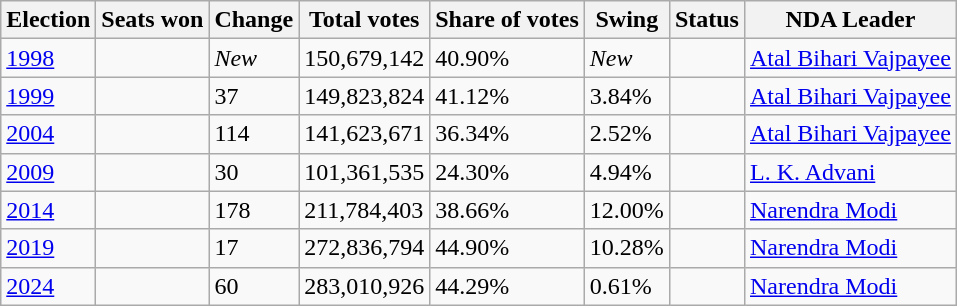<table class="wikitable sortable">
<tr>
<th align=center>Election</th>
<th>Seats won</th>
<th>Change</th>
<th>Total votes</th>
<th>Share of votes</th>
<th>Swing</th>
<th align=center>Status</th>
<th>NDA Leader</th>
</tr>
<tr>
<td><a href='#'>1998</a></td>
<td></td>
<td><em>New</em></td>
<td>150,679,142</td>
<td>40.90%</td>
<td><em>New</em></td>
<td></td>
<td><a href='#'>Atal Bihari Vajpayee</a></td>
</tr>
<tr>
<td><a href='#'>1999</a></td>
<td></td>
<td>37</td>
<td>149,823,824</td>
<td>41.12%</td>
<td>3.84%</td>
<td></td>
<td><a href='#'>Atal Bihari Vajpayee</a></td>
</tr>
<tr>
<td><a href='#'>2004</a></td>
<td></td>
<td>114</td>
<td>141,623,671</td>
<td>36.34%</td>
<td>2.52%</td>
<td></td>
<td><a href='#'>Atal Bihari Vajpayee</a></td>
</tr>
<tr>
<td><a href='#'>2009</a></td>
<td></td>
<td>30</td>
<td>101,361,535</td>
<td>24.30%</td>
<td>4.94%</td>
<td></td>
<td><a href='#'>L. K. Advani</a></td>
</tr>
<tr>
<td><a href='#'>2014</a></td>
<td></td>
<td>178</td>
<td>211,784,403</td>
<td>38.66%</td>
<td>12.00%</td>
<td></td>
<td><a href='#'>Narendra Modi</a></td>
</tr>
<tr>
<td><a href='#'>2019</a></td>
<td></td>
<td>17</td>
<td>272,836,794</td>
<td>44.90%</td>
<td>10.28%</td>
<td></td>
<td><a href='#'>Narendra Modi</a></td>
</tr>
<tr>
<td><a href='#'>2024</a></td>
<td></td>
<td>60</td>
<td>283,010,926</td>
<td>44.29%</td>
<td>0.61%</td>
<td></td>
<td><a href='#'>Narendra Modi</a></td>
</tr>
</table>
